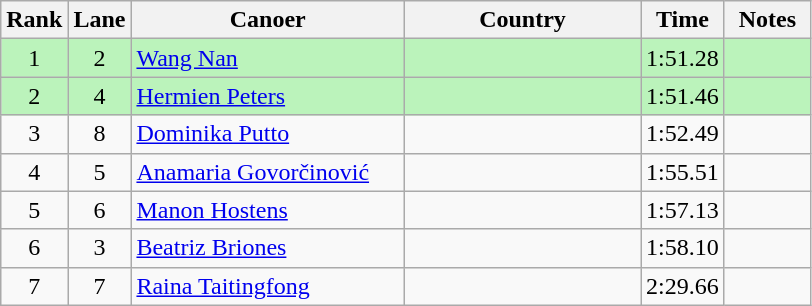<table class="wikitable" style="text-align:center;">
<tr>
<th width=30>Rank</th>
<th width=30>Lane</th>
<th width=175>Canoer</th>
<th width=150>Country</th>
<th width=30>Time</th>
<th width=50>Notes</th>
</tr>
<tr bgcolor="#bbf3bb">
<td>1</td>
<td>2</td>
<td align=left><a href='#'>Wang Nan</a></td>
<td align=left></td>
<td>1:51.28</td>
<td></td>
</tr>
<tr bgcolor="#bbf3bb">
<td>2</td>
<td>4</td>
<td align=left><a href='#'>Hermien Peters</a></td>
<td align=left></td>
<td>1:51.46</td>
<td></td>
</tr>
<tr>
<td>3</td>
<td>8</td>
<td align=left><a href='#'>Dominika Putto</a></td>
<td align=left></td>
<td>1:52.49</td>
<td></td>
</tr>
<tr>
<td>4</td>
<td>5</td>
<td align=left><a href='#'>Anamaria Govorčinović</a></td>
<td align=left></td>
<td>1:55.51</td>
<td></td>
</tr>
<tr>
<td>5</td>
<td>6</td>
<td align=left><a href='#'>Manon Hostens</a></td>
<td align=left></td>
<td>1:57.13</td>
<td></td>
</tr>
<tr>
<td>6</td>
<td>3</td>
<td align=left><a href='#'>Beatriz Briones</a></td>
<td align=left></td>
<td>1:58.10</td>
<td></td>
</tr>
<tr>
<td>7</td>
<td>7</td>
<td align=left><a href='#'>Raina Taitingfong</a></td>
<td align=left></td>
<td>2:29.66</td>
<td></td>
</tr>
</table>
